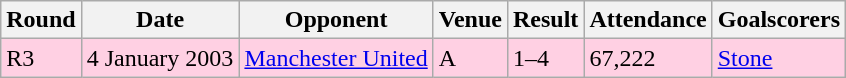<table class="wikitable">
<tr>
<th>Round</th>
<th>Date</th>
<th>Opponent</th>
<th>Venue</th>
<th>Result</th>
<th>Attendance</th>
<th>Goalscorers</th>
</tr>
<tr style="background-color: #ffd0e3;">
<td>R3</td>
<td>4 January 2003</td>
<td><a href='#'>Manchester United</a></td>
<td>A</td>
<td>1–4</td>
<td>67,222</td>
<td><a href='#'>Stone</a></td>
</tr>
</table>
